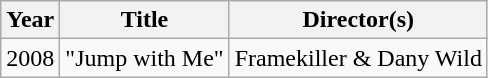<table class="wikitable">
<tr>
<th>Year</th>
<th>Title</th>
<th>Director(s)</th>
</tr>
<tr>
<td>2008</td>
<td>"Jump with Me"</td>
<td>Framekiller & Dany Wild</td>
</tr>
</table>
